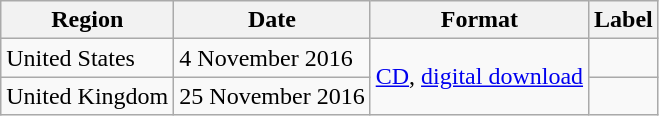<table class="wikitable plainrowheaders">
<tr>
<th scope="col">Region</th>
<th scope="col">Date</th>
<th scope="col">Format</th>
<th scope="col">Label</th>
</tr>
<tr>
<td>United States</td>
<td>4 November 2016</td>
<td rowspan="2"><a href='#'>CD</a>, <a href='#'>digital download</a></td>
<td></td>
</tr>
<tr>
<td>United Kingdom</td>
<td>25 November 2016</td>
<td></td>
</tr>
</table>
